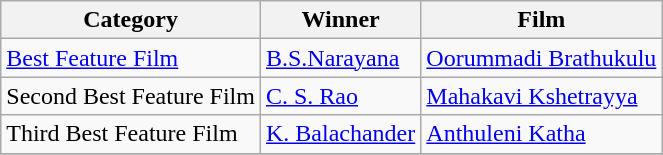<table class="wikitable">
<tr>
<th>Category</th>
<th>Winner</th>
<th>Film</th>
</tr>
<tr>
<td><a href='#'>Best Feature Film</a></td>
<td><a href='#'>B.S.Narayana</a></td>
<td><a href='#'>Oorummadi Brathukulu</a></td>
</tr>
<tr>
<td>Second Best Feature Film</td>
<td><a href='#'>C. S. Rao</a></td>
<td><a href='#'>Mahakavi Kshetrayya</a></td>
</tr>
<tr>
<td>Third Best Feature Film</td>
<td><a href='#'>K. Balachander</a></td>
<td><a href='#'>Anthuleni Katha</a></td>
</tr>
<tr>
</tr>
</table>
